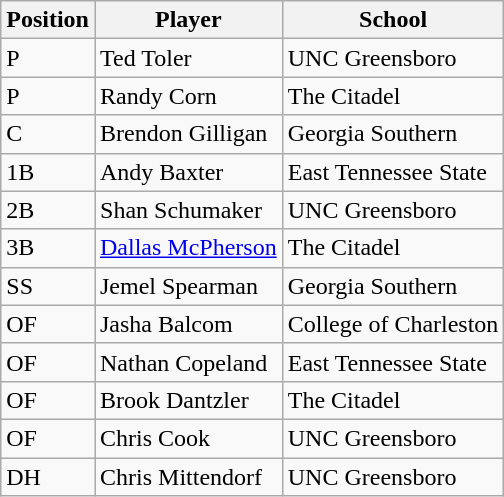<table class="wikitable">
<tr>
<th>Position</th>
<th>Player</th>
<th>School</th>
</tr>
<tr>
<td>P</td>
<td>Ted Toler</td>
<td>UNC Greensboro</td>
</tr>
<tr>
<td>P</td>
<td>Randy Corn</td>
<td>The Citadel</td>
</tr>
<tr>
<td>C</td>
<td>Brendon Gilligan</td>
<td>Georgia Southern</td>
</tr>
<tr>
<td>1B</td>
<td>Andy Baxter</td>
<td>East Tennessee State</td>
</tr>
<tr>
<td>2B</td>
<td>Shan Schumaker</td>
<td>UNC Greensboro</td>
</tr>
<tr>
<td>3B</td>
<td><a href='#'>Dallas McPherson</a></td>
<td>The Citadel</td>
</tr>
<tr>
<td>SS</td>
<td>Jemel Spearman</td>
<td>Georgia Southern</td>
</tr>
<tr>
<td>OF</td>
<td>Jasha Balcom</td>
<td>College of Charleston</td>
</tr>
<tr>
<td>OF</td>
<td>Nathan Copeland</td>
<td>East Tennessee State</td>
</tr>
<tr>
<td>OF</td>
<td>Brook Dantzler</td>
<td>The Citadel</td>
</tr>
<tr>
<td>OF</td>
<td>Chris Cook</td>
<td>UNC Greensboro</td>
</tr>
<tr>
<td>DH</td>
<td>Chris Mittendorf</td>
<td>UNC Greensboro</td>
</tr>
</table>
